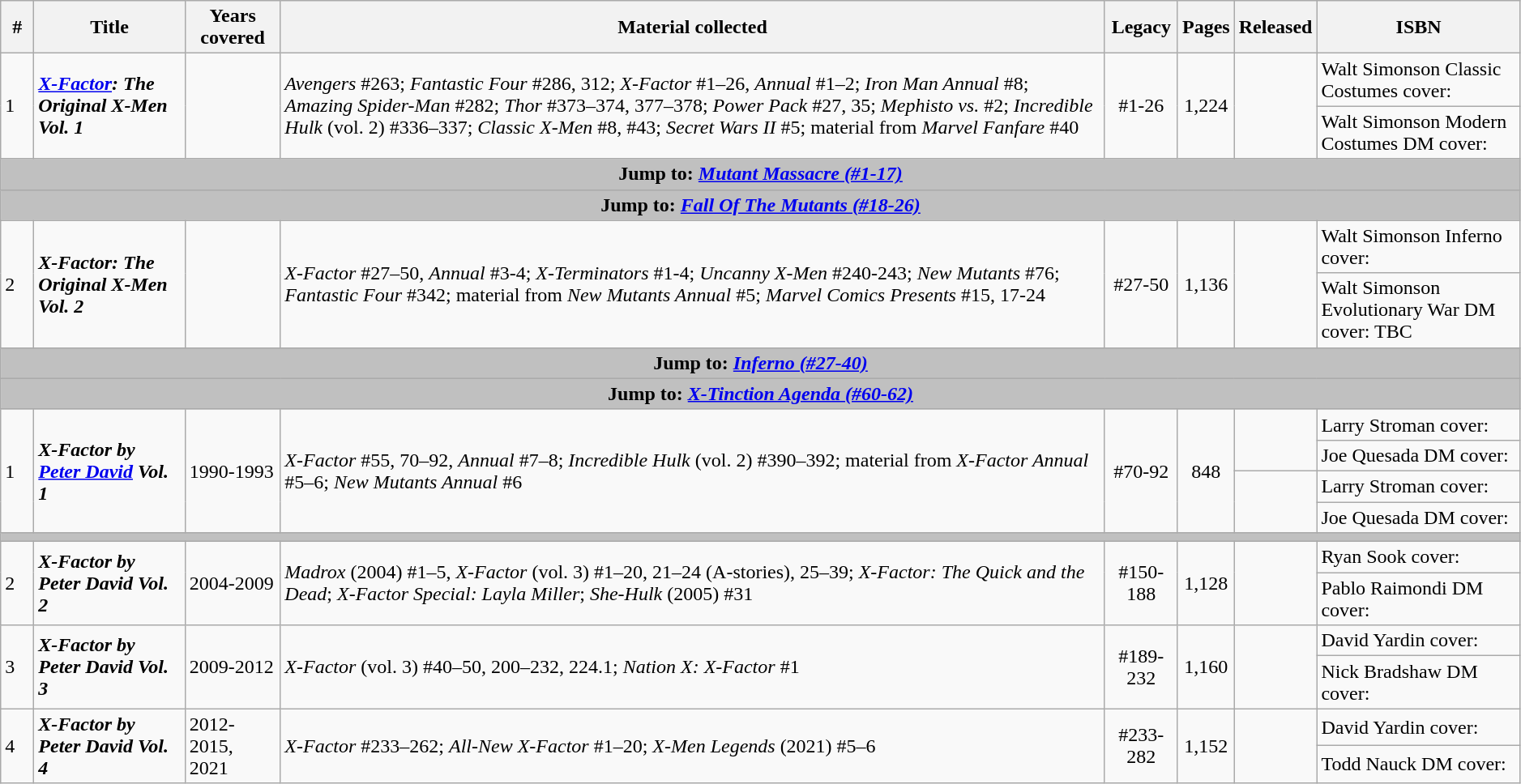<table class="wikitable sortable" width="99%">
<tr>
<th class="unsortable" width="20px">#</th>
<th>Title</th>
<th>Years covered</th>
<th class="unsortable">Material collected</th>
<th>Legacy</th>
<th>Pages</th>
<th>Released</th>
<th class="unsortable">ISBN</th>
</tr>
<tr>
<td rowspan=2>1</td>
<td rowspan=2><strong><em><a href='#'>X-Factor</a>: The Original X-Men Vol. 1</em></strong></td>
<td rowspan=2></td>
<td rowspan=2><em>Avengers</em> #263; <em>Fantastic Four</em> #286, 312; <em>X-Factor</em> #1–26, <em>Annual</em> #1–2; <em>Iron Man Annual</em> #8; <em>Amazing Spider-Man</em> #282; <em>Thor</em> #373–374, 377–378; <em>Power Pack</em> #27, 35; <em>Mephisto vs.</em> #2; <em>Incredible Hulk</em> (vol. 2) #336–337; <em>Classic X-Men</em> #8, #43; <em>Secret Wars II</em> #5; material from <em>Marvel Fanfare</em> #40</td>
<td rowspan=2 style="text-align: center;">#1-26</td>
<td rowspan=2 style="text-align: center;">1,224</td>
<td rowspan=2></td>
<td>Walt Simonson Classic Costumes cover: </td>
</tr>
<tr>
<td>Walt Simonson Modern Costumes  DM cover: </td>
</tr>
<tr>
<th colspan=8 style="background-color: silver;">Jump to: <em><a href='#'>Mutant Massacre (#1-17)</a></em></th>
</tr>
<tr>
<th colspan=8 style="background-color: silver;">Jump to: <em><a href='#'>Fall Of The Mutants (#18-26)</a></em></th>
</tr>
<tr>
<td rowspan=2>2</td>
<td rowspan=2><strong><em>X-Factor: The Original X-Men Vol. 2</em></strong></td>
<td rowspan=2></td>
<td rowspan=2><em>X-Factor</em> #27–50, <em>Annual</em> #3-4; <em>X-Terminators</em> #1-4; <em>Uncanny X-Men</em> #240-243; <em>New Mutants</em> #76; <em>Fantastic Four</em> #342; material from <em>New Mutants Annual</em> #5; <em>Marvel Comics Presents</em> #15, 17-24</td>
<td rowspan=2 style="text-align: center;">#27-50</td>
<td rowspan=2 style="text-align: center;">1,136</td>
<td rowspan=2></td>
<td>Walt Simonson Inferno cover: </td>
</tr>
<tr>
<td>Walt Simonson Evolutionary War DM cover: TBC</td>
</tr>
<tr>
<th colspan=8 style="background-color: silver;">Jump to: <em><a href='#'>Inferno (#27-40)</a></em></th>
</tr>
<tr>
<th colspan=8 style="background-color: silver;">Jump to: <em><a href='#'>X-Tinction Agenda (#60-62)</a></em></th>
</tr>
<tr>
<td rowspan=4>1</td>
<td rowspan=4><strong><em>X-Factor by <a href='#'>Peter David</a> Vol. 1</em></strong></td>
<td rowspan=4>1990-1993</td>
<td rowspan=4><em>X-Factor</em> #55, 70–92, <em>Annual</em> #7–8; <em>Incredible Hulk</em> (vol. 2) #390–392; material from <em>X-Factor Annual</em> #5–6; <em>New Mutants Annual</em> #6</td>
<td rowspan=4 style="text-align: center;">#70-92</td>
<td rowspan=4 style="text-align: center;">848</td>
<td rowspan=2></td>
<td>Larry Stroman cover: </td>
</tr>
<tr>
<td>Joe Quesada DM cover: </td>
</tr>
<tr>
<td rowspan=2></td>
<td>Larry Stroman cover: </td>
</tr>
<tr>
<td>Joe Quesada DM cover: </td>
</tr>
<tr>
<th colspan=8 style="background-color: silver;"></th>
</tr>
<tr>
<td rowspan=2>2</td>
<td rowspan=2><strong><em>X-Factor by Peter David Vol. 2</em></strong></td>
<td rowspan=2>2004-2009</td>
<td rowspan=2><em>Madrox</em> (2004) #1–5, <em>X-Factor</em> (vol. 3) #1–20, 21–24 (A-stories), 25–39; <em>X-Factor: The Quick and the Dead</em>; <em>X-Factor Special: Layla Miller</em>; <em>She-Hulk</em> (2005) #31</td>
<td rowspan=2 style="text-align: center;">#150-188</td>
<td rowspan=2 style="text-align: center;">1,128</td>
<td rowspan=2></td>
<td>Ryan Sook cover: </td>
</tr>
<tr>
<td>Pablo Raimondi DM cover: </td>
</tr>
<tr>
<td rowspan=2>3</td>
<td rowspan=2><strong><em>X-Factor by Peter David Vol. 3</em></strong></td>
<td rowspan=2>2009-2012</td>
<td rowspan=2><em>X-Factor</em> (vol. 3) #40–50, 200–232, 224.1; <em>Nation X: X-Factor</em> #1</td>
<td rowspan=2 style="text-align: center;">#189-232</td>
<td rowspan=2 style="text-align: center;">1,160</td>
<td rowspan=2></td>
<td>David Yardin cover: </td>
</tr>
<tr>
<td>Nick Bradshaw DM cover: </td>
</tr>
<tr>
<td rowspan=2>4</td>
<td rowspan=2><strong><em>X-Factor by Peter David Vol. 4</em></strong></td>
<td rowspan=2>2012-2015, 2021</td>
<td rowspan=2><em>X-Factor</em> #233–262; <em>All-New X-Factor</em> #1–20; <em>X-Men Legends</em> (2021) #5–6</td>
<td rowspan=2 style="text-align: center;">#233-282</td>
<td style="text-align: center;" rowspan=2>1,152</td>
<td rowspan=2></td>
<td>David Yardin cover: </td>
</tr>
<tr>
<td>Todd Nauck DM cover: </td>
</tr>
</table>
